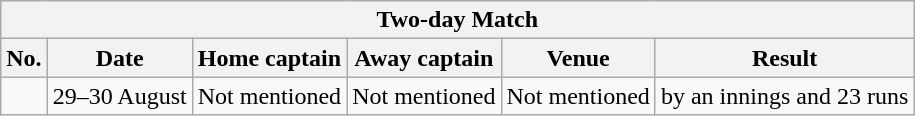<table class="wikitable">
<tr>
<th colspan="9">Two-day Match</th>
</tr>
<tr>
<th>No.</th>
<th>Date</th>
<th>Home captain</th>
<th>Away captain</th>
<th>Venue</th>
<th>Result</th>
</tr>
<tr>
<td></td>
<td>29–30 August</td>
<td>Not mentioned</td>
<td>Not mentioned</td>
<td>Not mentioned</td>
<td> by an innings and 23 runs</td>
</tr>
</table>
